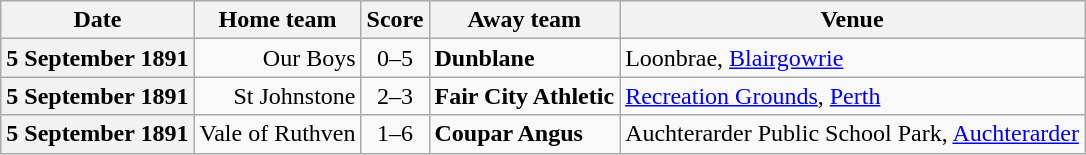<table class="wikitable football-result-list" style="max-width: 80em; text-align: center">
<tr>
<th scope="col">Date</th>
<th scope="col">Home team</th>
<th scope="col">Score</th>
<th scope="col">Away team</th>
<th scope="col">Venue</th>
</tr>
<tr>
<th scope="row">5 September 1891</th>
<td align=right>Our Boys</td>
<td>0–5</td>
<td align=left><strong>Dunblane</strong></td>
<td align=left>Loonbrae, <a href='#'>Blairgowrie</a></td>
</tr>
<tr>
<th scope="row">5 September 1891</th>
<td align=right>St Johnstone</td>
<td>2–3</td>
<td align=left><strong>Fair City Athletic</strong></td>
<td align=left><a href='#'>Recreation Grounds</a>, <a href='#'>Perth</a></td>
</tr>
<tr>
<th scope="row">5 September 1891</th>
<td align=right>Vale of Ruthven</td>
<td>1–6</td>
<td align=left><strong>Coupar Angus</strong></td>
<td align=left>Auchterarder Public School Park, <a href='#'>Auchterarder</a></td>
</tr>
</table>
